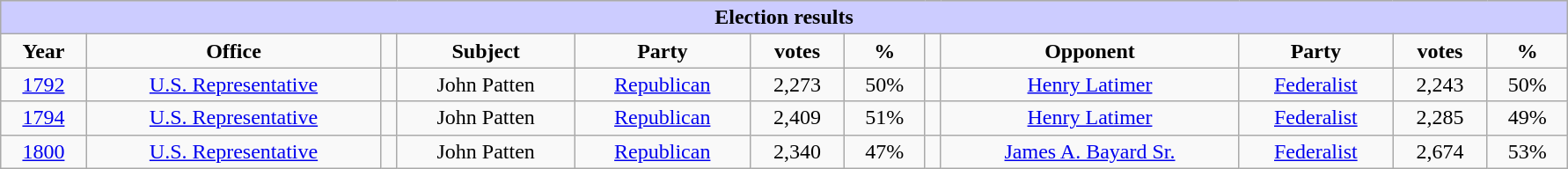<table class="wikitable" style="width:94%; text-align:center; margin:auto;">
<tr style="background:#ccc;">
<th colspan="12" style="background:#ccf;">Election results</th>
</tr>
<tr>
<td><strong>Year</strong></td>
<td><strong>Office</strong></td>
<td></td>
<td><strong>Subject</strong></td>
<td><strong>Party</strong></td>
<td><strong>votes</strong></td>
<td><strong>%</strong></td>
<td></td>
<td><strong>Opponent</strong></td>
<td><strong>Party</strong></td>
<td><strong>votes</strong></td>
<td><strong>%</strong></td>
</tr>
<tr>
<td><a href='#'>1792</a></td>
<td><a href='#'>U.S. Representative</a></td>
<td></td>
<td>John Patten</td>
<td><a href='#'>Republican</a></td>
<td>2,273</td>
<td>50%</td>
<td></td>
<td><a href='#'>Henry Latimer</a></td>
<td><a href='#'>Federalist</a></td>
<td>2,243</td>
<td>50%</td>
</tr>
<tr>
<td><a href='#'>1794</a></td>
<td><a href='#'>U.S. Representative</a></td>
<td></td>
<td>John Patten</td>
<td><a href='#'>Republican</a></td>
<td>2,409</td>
<td>51%</td>
<td></td>
<td><a href='#'>Henry Latimer</a></td>
<td><a href='#'>Federalist</a></td>
<td>2,285</td>
<td>49%</td>
</tr>
<tr>
<td><a href='#'>1800</a></td>
<td><a href='#'>U.S. Representative</a></td>
<td></td>
<td>John Patten</td>
<td><a href='#'>Republican</a></td>
<td>2,340</td>
<td>47%</td>
<td></td>
<td><a href='#'>James A. Bayard Sr.</a></td>
<td><a href='#'>Federalist</a></td>
<td>2,674</td>
<td>53%</td>
</tr>
</table>
